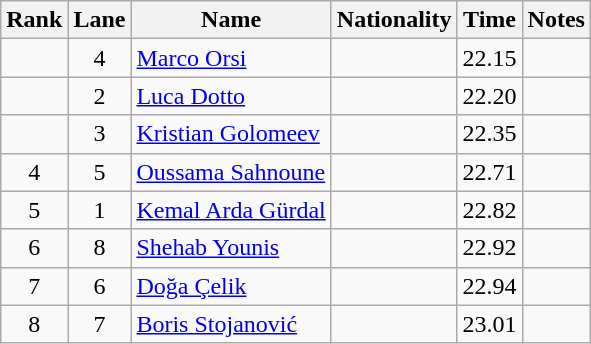<table class="wikitable sortable" style="text-align:center">
<tr>
<th>Rank</th>
<th>Lane</th>
<th>Name</th>
<th>Nationality</th>
<th>Time</th>
<th>Notes</th>
</tr>
<tr>
<td></td>
<td>4</td>
<td align="left"><a href='#'>Marco Orsi</a></td>
<td align="left"></td>
<td>22.15</td>
<td></td>
</tr>
<tr>
<td></td>
<td>2</td>
<td align="left"><a href='#'>Luca Dotto</a></td>
<td align="left"></td>
<td>22.20</td>
<td></td>
</tr>
<tr>
<td></td>
<td>3</td>
<td align="left"><a href='#'>Kristian Golomeev</a></td>
<td align="left"></td>
<td>22.35</td>
<td></td>
</tr>
<tr>
<td>4</td>
<td>5</td>
<td align="left"><a href='#'>Oussama Sahnoune</a></td>
<td align="left"></td>
<td>22.71</td>
<td></td>
</tr>
<tr>
<td>5</td>
<td>1</td>
<td align="left"><a href='#'>Kemal Arda Gürdal</a></td>
<td align="left"></td>
<td>22.82</td>
<td></td>
</tr>
<tr>
<td>6</td>
<td>8</td>
<td align="left"><a href='#'>Shehab Younis</a></td>
<td align="left"></td>
<td>22.92</td>
<td></td>
</tr>
<tr>
<td>7</td>
<td>6</td>
<td align="left"><a href='#'>Doğa Çelik</a></td>
<td align="left"></td>
<td>22.94</td>
<td></td>
</tr>
<tr>
<td>8</td>
<td>7</td>
<td align="left"><a href='#'>Boris Stojanović</a></td>
<td align="left"></td>
<td>23.01</td>
<td></td>
</tr>
</table>
